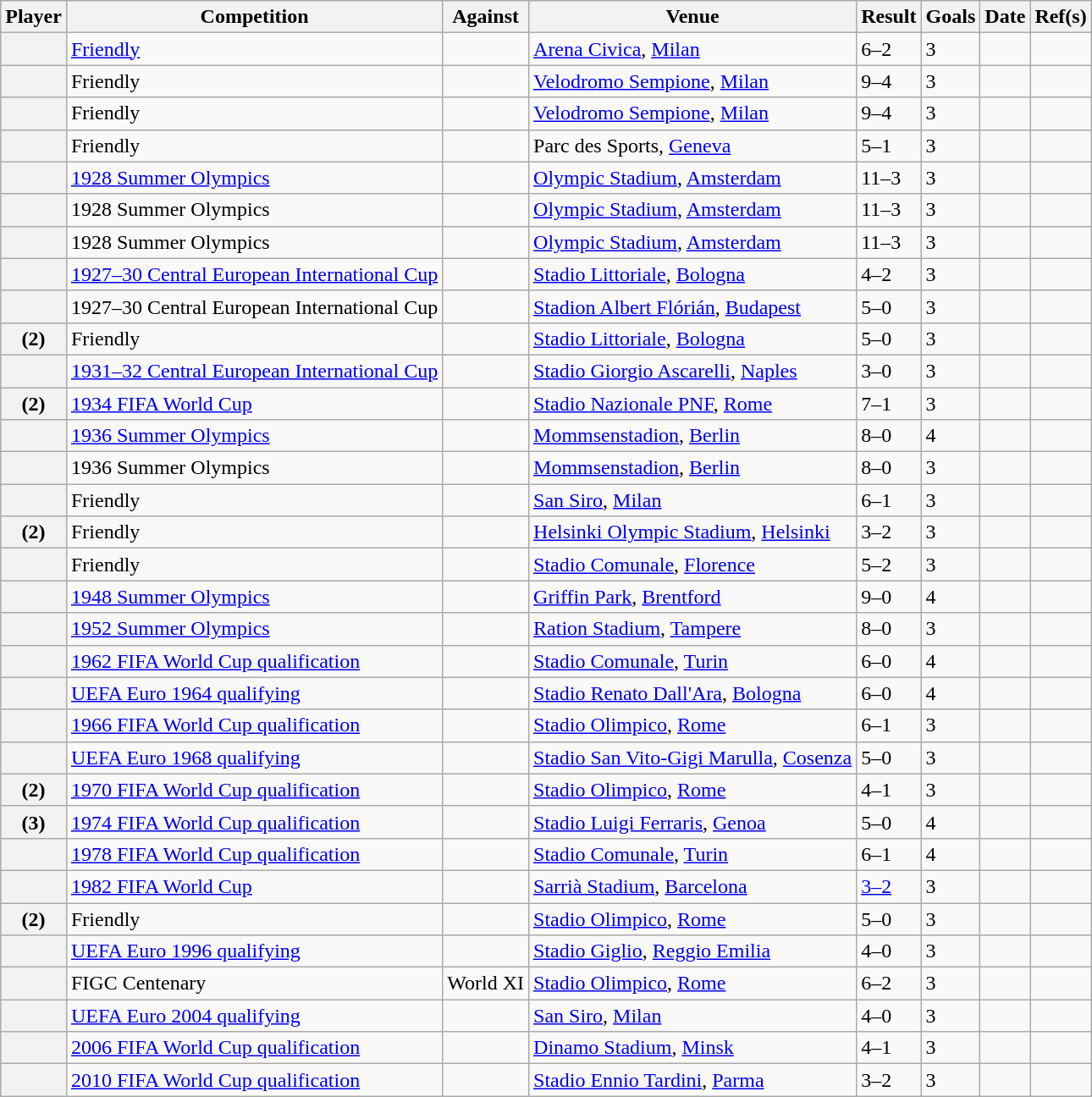<table class="wikitable plainrowheaders sortable">
<tr>
<th scope=col>Player</th>
<th scope=col>Competition</th>
<th scope=col>Against</th>
<th scope=col style="text-align:center">Venue</th>
<th scope=col style="text-align:left;">Result</th>
<th scope=col>Goals</th>
<th scope=col>Date</th>
<th scope="col" class="unsortable">Ref(s)</th>
</tr>
<tr>
<th scope=row></th>
<td><a href='#'>Friendly</a></td>
<td></td>
<td style="text-align:left;"><a href='#'>Arena Civica</a>, <a href='#'>Milan</a></td>
<td style="text-align:left;">6–2</td>
<td>3</td>
<td></td>
<td></td>
</tr>
<tr>
<th scope=row></th>
<td>Friendly</td>
<td></td>
<td style="text-align:left;"><a href='#'>Velodromo Sempione</a>, <a href='#'>Milan</a></td>
<td style="text-align:left;">9–4</td>
<td>3</td>
<td></td>
<td></td>
</tr>
<tr>
<th scope=row></th>
<td>Friendly</td>
<td></td>
<td style="text-align:left;"><a href='#'>Velodromo Sempione</a>, <a href='#'>Milan</a></td>
<td style="text-align:left;">9–4</td>
<td>3</td>
<td></td>
<td></td>
</tr>
<tr>
<th scope=row></th>
<td>Friendly</td>
<td></td>
<td style="text-align:left;">Parc des Sports, <a href='#'>Geneva</a></td>
<td style="text-align:left;">5–1</td>
<td>3</td>
<td></td>
<td></td>
</tr>
<tr>
<th scope=row></th>
<td><a href='#'>1928 Summer Olympics</a></td>
<td></td>
<td style="text-align:left;"><a href='#'>Olympic Stadium</a>, <a href='#'>Amsterdam</a></td>
<td style="text-align:left;">11–3</td>
<td>3</td>
<td></td>
<td></td>
</tr>
<tr>
<th scope=row></th>
<td>1928 Summer Olympics</td>
<td></td>
<td style="text-align:left;"><a href='#'>Olympic Stadium</a>, <a href='#'>Amsterdam</a></td>
<td style="text-align:left;">11–3</td>
<td>3</td>
<td></td>
<td></td>
</tr>
<tr>
<th scope=row></th>
<td>1928 Summer Olympics</td>
<td></td>
<td style="text-align:left;"><a href='#'>Olympic Stadium</a>, <a href='#'>Amsterdam</a></td>
<td style="text-align:left;">11–3</td>
<td>3</td>
<td></td>
<td></td>
</tr>
<tr>
<th scope=row></th>
<td><a href='#'>1927–30 Central European International Cup</a></td>
<td></td>
<td style="text-align:left;"><a href='#'>Stadio Littoriale</a>, <a href='#'>Bologna</a></td>
<td style="text-align:left;">4–2</td>
<td>3</td>
<td></td>
<td></td>
</tr>
<tr>
<th scope=row></th>
<td>1927–30 Central European International Cup</td>
<td></td>
<td style="text-align:left;"><a href='#'>Stadion Albert Flórián</a>, <a href='#'>Budapest</a></td>
<td style="text-align:left;">5–0</td>
<td>3</td>
<td></td>
<td></td>
</tr>
<tr>
<th scope=row> (2)</th>
<td>Friendly</td>
<td></td>
<td style="text-align:left;"><a href='#'>Stadio Littoriale</a>, <a href='#'>Bologna</a></td>
<td style="text-align:left;">5–0</td>
<td>3</td>
<td></td>
<td></td>
</tr>
<tr>
<th scope=row></th>
<td><a href='#'>1931–32 Central European International Cup</a></td>
<td></td>
<td style="text-align:left;"><a href='#'>Stadio Giorgio Ascarelli</a>, <a href='#'>Naples</a></td>
<td style="text-align:left;">3–0</td>
<td>3</td>
<td></td>
<td></td>
</tr>
<tr>
<th scope=row> (2)</th>
<td><a href='#'>1934 FIFA World Cup</a></td>
<td></td>
<td style="text-align:left;"><a href='#'>Stadio Nazionale PNF</a>, <a href='#'>Rome</a></td>
<td style="text-align:left;">7–1</td>
<td>3</td>
<td></td>
<td></td>
</tr>
<tr>
<th scope=row></th>
<td><a href='#'>1936 Summer Olympics</a></td>
<td></td>
<td style="text-align:left;"><a href='#'>Mommsenstadion</a>, <a href='#'>Berlin</a></td>
<td style="text-align:left;">8–0</td>
<td>4</td>
<td></td>
<td></td>
</tr>
<tr>
<th scope=row></th>
<td>1936 Summer Olympics</td>
<td></td>
<td style="text-align:left;"><a href='#'>Mommsenstadion</a>, <a href='#'>Berlin</a></td>
<td style="text-align:left;">8–0</td>
<td>3</td>
<td></td>
<td></td>
</tr>
<tr>
<th scope=row></th>
<td>Friendly</td>
<td></td>
<td style="text-align:left;"><a href='#'>San Siro</a>, <a href='#'>Milan</a></td>
<td style="text-align:left;">6–1</td>
<td>3</td>
<td></td>
<td></td>
</tr>
<tr>
<th scope=row> (2)</th>
<td>Friendly</td>
<td></td>
<td style="text-align:left;"><a href='#'>Helsinki Olympic Stadium</a>, <a href='#'>Helsinki</a></td>
<td style="text-align:left;">3–2</td>
<td>3</td>
<td></td>
<td></td>
</tr>
<tr>
<th scope=row></th>
<td>Friendly</td>
<td></td>
<td style="text-align:left;"><a href='#'>Stadio Comunale</a>, <a href='#'>Florence</a></td>
<td style="text-align:left;">5–2</td>
<td>3</td>
<td></td>
<td></td>
</tr>
<tr>
<th scope=row></th>
<td><a href='#'>1948 Summer Olympics</a></td>
<td></td>
<td style="text-align:left;"><a href='#'>Griffin Park</a>, <a href='#'>Brentford</a></td>
<td style="text-align:left;">9–0</td>
<td>4</td>
<td></td>
<td></td>
</tr>
<tr>
<th scope=row></th>
<td><a href='#'>1952 Summer Olympics</a></td>
<td></td>
<td style="text-align:left;"><a href='#'>Ration Stadium</a>, <a href='#'>Tampere</a></td>
<td style="text-align:left;">8–0</td>
<td>3</td>
<td></td>
<td></td>
</tr>
<tr>
<th scope=row></th>
<td><a href='#'>1962 FIFA World Cup qualification</a></td>
<td></td>
<td style="text-align:left;"><a href='#'>Stadio Comunale</a>, <a href='#'>Turin</a></td>
<td style="text-align:left;">6–0</td>
<td>4</td>
<td></td>
<td></td>
</tr>
<tr>
<th scope=row></th>
<td><a href='#'>UEFA Euro 1964 qualifying</a></td>
<td></td>
<td style="text-align:left;"><a href='#'>Stadio Renato Dall'Ara</a>, <a href='#'>Bologna</a></td>
<td style="text-align:left;">6–0</td>
<td>4</td>
<td></td>
<td></td>
</tr>
<tr>
<th scope=row></th>
<td><a href='#'>1966 FIFA World Cup qualification</a></td>
<td></td>
<td style="text-align:left;"><a href='#'>Stadio Olimpico</a>, <a href='#'>Rome</a></td>
<td style="text-align:left;">6–1</td>
<td>3</td>
<td></td>
<td></td>
</tr>
<tr>
<th scope=row></th>
<td><a href='#'>UEFA Euro 1968 qualifying</a></td>
<td></td>
<td style="text-align:left;"><a href='#'>Stadio San Vito-Gigi Marulla</a>, <a href='#'>Cosenza</a></td>
<td style="text-align:left;">5–0</td>
<td>3</td>
<td></td>
<td></td>
</tr>
<tr>
<th scope=row> (2)</th>
<td><a href='#'>1970 FIFA World Cup qualification</a></td>
<td></td>
<td style="text-align:left;"><a href='#'>Stadio Olimpico</a>, <a href='#'>Rome</a></td>
<td style="text-align:left;">4–1</td>
<td>3</td>
<td></td>
<td></td>
</tr>
<tr>
<th scope=row> (3)</th>
<td><a href='#'>1974 FIFA World Cup qualification</a></td>
<td></td>
<td style="text-align:left;"><a href='#'>Stadio Luigi Ferraris</a>, <a href='#'>Genoa</a></td>
<td style="text-align:left;">5–0</td>
<td>4</td>
<td></td>
<td></td>
</tr>
<tr>
<th scope=row></th>
<td><a href='#'>1978 FIFA World Cup qualification</a></td>
<td></td>
<td style="text-align:left;"><a href='#'>Stadio Comunale</a>, <a href='#'>Turin</a></td>
<td style="text-align:left;">6–1</td>
<td>4</td>
<td></td>
<td></td>
</tr>
<tr>
<th scope=row></th>
<td><a href='#'>1982 FIFA World Cup</a></td>
<td></td>
<td style="text-align:left;"><a href='#'>Sarrià Stadium</a>, <a href='#'>Barcelona</a></td>
<td style="text-align:left;"><a href='#'>3–2</a></td>
<td>3</td>
<td></td>
<td></td>
</tr>
<tr>
<th scope=row> (2)</th>
<td>Friendly</td>
<td></td>
<td style="text-align:left;"><a href='#'>Stadio Olimpico</a>, <a href='#'>Rome</a></td>
<td style="text-align:left;">5–0</td>
<td>3</td>
<td></td>
<td></td>
</tr>
<tr>
<th scope=row></th>
<td><a href='#'>UEFA Euro 1996 qualifying</a></td>
<td></td>
<td style="text-align:left;"><a href='#'>Stadio Giglio</a>, <a href='#'>Reggio Emilia</a></td>
<td style="text-align:left;">4–0</td>
<td>3</td>
<td></td>
<td></td>
</tr>
<tr>
<th scope=row></th>
<td>FIGC Centenary</td>
<td>World XI</td>
<td style="text-align:left;"><a href='#'>Stadio Olimpico</a>, <a href='#'>Rome</a></td>
<td style="text-align:left;">6–2</td>
<td>3</td>
<td></td>
<td></td>
</tr>
<tr>
<th scope=row></th>
<td><a href='#'>UEFA Euro 2004 qualifying</a></td>
<td></td>
<td style="text-align:left;"><a href='#'>San Siro</a>, <a href='#'>Milan</a></td>
<td style="text-align:left;">4–0</td>
<td>3</td>
<td></td>
<td></td>
</tr>
<tr>
<th scope=row></th>
<td><a href='#'>2006 FIFA World Cup qualification</a></td>
<td></td>
<td style="text-align:left;"><a href='#'>Dinamo Stadium</a>, <a href='#'>Minsk</a></td>
<td style="text-align:left;">4–1</td>
<td>3</td>
<td></td>
<td></td>
</tr>
<tr>
<th scope=row></th>
<td><a href='#'>2010 FIFA World Cup qualification</a></td>
<td></td>
<td style="text-align:left;"><a href='#'>Stadio Ennio Tardini</a>, <a href='#'>Parma</a></td>
<td style="text-align:left;">3–2</td>
<td>3</td>
<td></td>
<td></td>
</tr>
</table>
